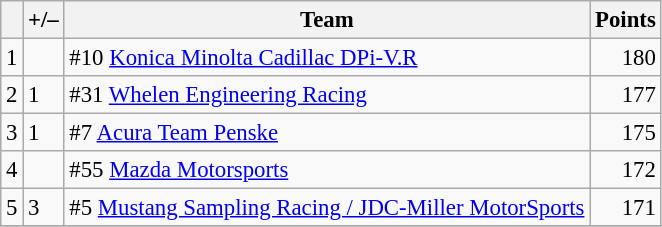<table class="wikitable" style="font-size: 95%;">
<tr>
<th scope="col"></th>
<th scope="col">+/–</th>
<th scope="col">Team</th>
<th scope="col">Points</th>
</tr>
<tr>
<td align=center>1</td>
<td align="left"></td>
<td> #10 <a href='#'>Konica Minolta Cadillac DPi-V.R</a></td>
<td align=right>180</td>
</tr>
<tr>
<td align=center>2</td>
<td align="left"> 1</td>
<td> #31 <a href='#'>Whelen Engineering Racing</a></td>
<td align=right>177</td>
</tr>
<tr>
<td align=center>3</td>
<td align="left"> 1</td>
<td> #7 <a href='#'>Acura Team Penske</a></td>
<td align=right>175</td>
</tr>
<tr>
<td align=center>4</td>
<td align="left"></td>
<td> #55 <a href='#'>Mazda Motorsports</a></td>
<td align=right>172</td>
</tr>
<tr>
<td align=center>5</td>
<td align="left"> 3</td>
<td> #5 <a href='#'>Mustang Sampling Racing / JDC-Miller MotorSports</a></td>
<td align=right>171</td>
</tr>
<tr>
</tr>
</table>
